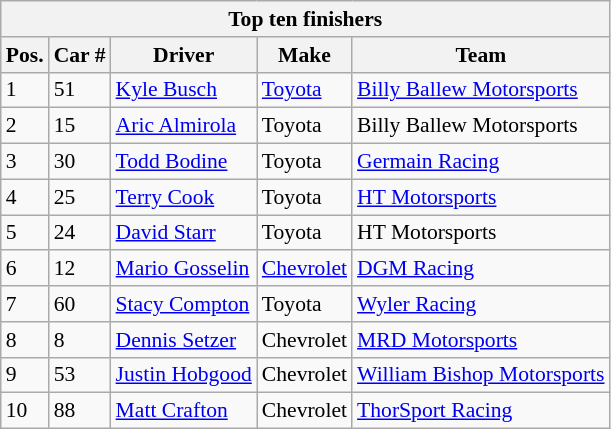<table class="wikitable" style="font-size: 90%">
<tr>
<th colspan=9>Top ten finishers</th>
</tr>
<tr>
<th>Pos.</th>
<th>Car #</th>
<th>Driver</th>
<th>Make</th>
<th>Team</th>
</tr>
<tr>
<td>1</td>
<td>51</td>
<td><a href='#'>Kyle Busch</a></td>
<td><a href='#'>Toyota</a></td>
<td><a href='#'>Billy Ballew Motorsports</a></td>
</tr>
<tr>
<td>2</td>
<td>15</td>
<td><a href='#'>Aric Almirola</a></td>
<td>Toyota</td>
<td>Billy Ballew Motorsports</td>
</tr>
<tr>
<td>3</td>
<td>30</td>
<td><a href='#'>Todd Bodine</a></td>
<td>Toyota</td>
<td><a href='#'>Germain Racing</a></td>
</tr>
<tr>
<td>4</td>
<td>25</td>
<td><a href='#'>Terry Cook</a></td>
<td>Toyota</td>
<td><a href='#'>HT Motorsports</a></td>
</tr>
<tr>
<td>5</td>
<td>24</td>
<td><a href='#'>David Starr</a></td>
<td>Toyota</td>
<td>HT Motorsports</td>
</tr>
<tr>
<td>6</td>
<td>12</td>
<td><a href='#'>Mario Gosselin</a></td>
<td><a href='#'>Chevrolet</a></td>
<td><a href='#'>DGM Racing</a></td>
</tr>
<tr>
<td>7</td>
<td>60</td>
<td><a href='#'>Stacy Compton</a></td>
<td>Toyota</td>
<td><a href='#'>Wyler Racing</a></td>
</tr>
<tr>
<td>8</td>
<td>8</td>
<td><a href='#'>Dennis Setzer</a></td>
<td>Chevrolet</td>
<td><a href='#'>MRD Motorsports</a></td>
</tr>
<tr>
<td>9</td>
<td>53</td>
<td><a href='#'>Justin Hobgood</a></td>
<td>Chevrolet</td>
<td><a href='#'>William Bishop Motorsports</a></td>
</tr>
<tr>
<td>10</td>
<td>88</td>
<td><a href='#'>Matt Crafton</a></td>
<td>Chevrolet</td>
<td><a href='#'>ThorSport Racing</a></td>
</tr>
</table>
